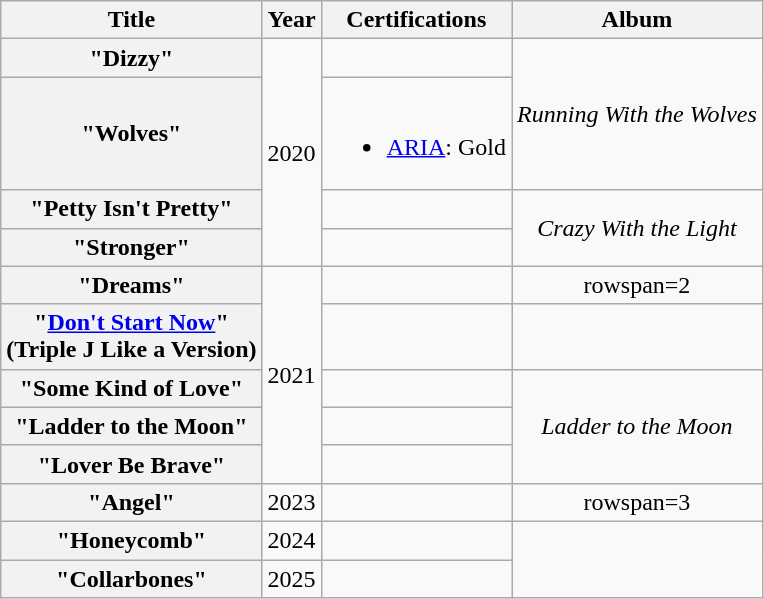<table class="wikitable plainrowheaders" style="text-align:center;">
<tr>
<th>Title</th>
<th>Year</th>
<th>Certifications</th>
<th>Album</th>
</tr>
<tr>
<th scope="row">"Dizzy"</th>
<td rowspan="4">2020</td>
<td></td>
<td rowspan="2"><em>Running With the Wolves</em></td>
</tr>
<tr>
<th scope="row">"Wolves"</th>
<td><br><ul><li><a href='#'>ARIA</a>: Gold</li></ul></td>
</tr>
<tr>
<th scope="row">"Petty Isn't Pretty"</th>
<td></td>
<td rowspan="2"><em>Crazy With the Light</em></td>
</tr>
<tr>
<th scope="row">"Stronger"</th>
<td></td>
</tr>
<tr>
<th scope="row">"Dreams"</th>
<td rowspan="5">2021</td>
<td></td>
<td>rowspan=2 </td>
</tr>
<tr>
<th scope="row">"<a href='#'>Don't Start Now</a>"<br> (Triple J Like a Version)</th>
<td></td>
</tr>
<tr>
<th scope="row">"Some Kind of Love"</th>
<td></td>
<td rowspan="3"><em>Ladder to the Moon</em></td>
</tr>
<tr>
<th scope="row">"Ladder to the Moon"</th>
<td></td>
</tr>
<tr>
<th scope="row">"Lover Be Brave"</th>
</tr>
<tr>
<th scope="row">"Angel"</th>
<td>2023</td>
<td></td>
<td>rowspan=3 </td>
</tr>
<tr>
<th scope="row">"Honeycomb"</th>
<td>2024</td>
<td></td>
</tr>
<tr>
<th scope="row">"Collarbones"</th>
<td>2025</td>
<td></td>
</tr>
</table>
